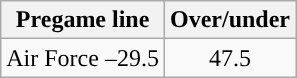<table class="wikitable">
<tr align="center">
<th>Pregame line</th>
<th>Over/under</th>
</tr>
<tr align="center">
<td>Air Force –29.5</td>
<td>47.5</td>
</tr>
</table>
